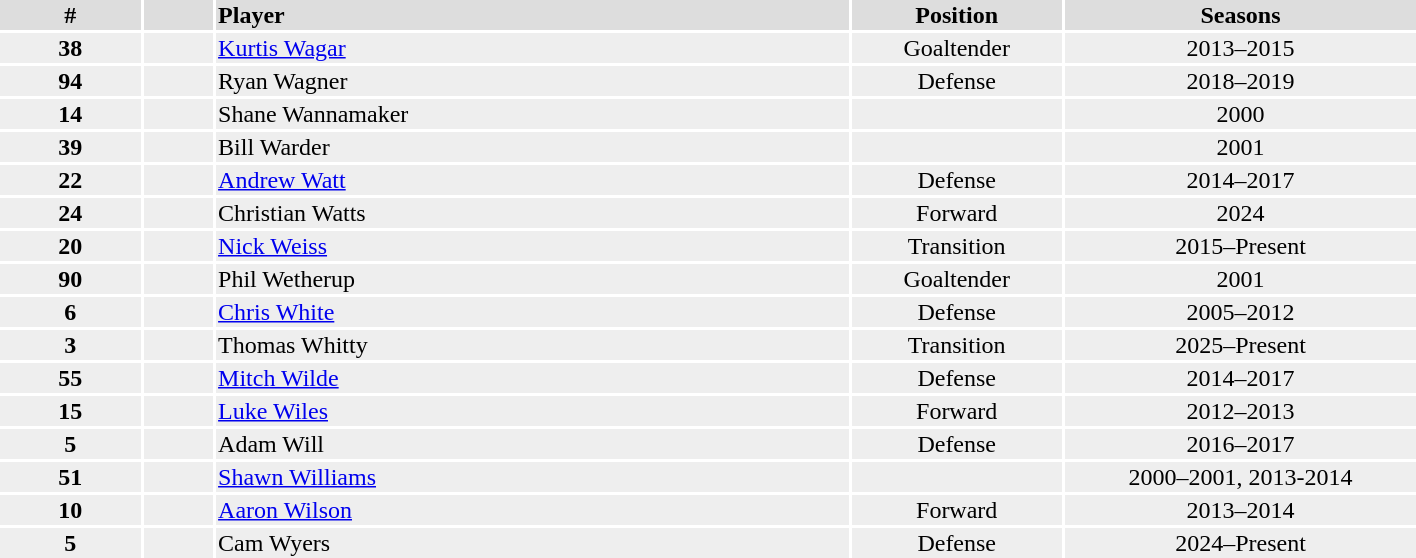<table width=75%>
<tr bgcolor="#dddddd">
<th width=10%>#</th>
<th width=5%></th>
<td align=left!!width=10%><strong>Player</strong></td>
<th width=15%>Position</th>
<th width=25%>Seasons</th>
</tr>
<tr bgcolor="#eeeeee">
<td align=center><strong>38</strong></td>
<td align=center></td>
<td><a href='#'>Kurtis Wagar</a></td>
<td align=center>Goaltender</td>
<td align=center>2013–2015</td>
</tr>
<tr bgcolor="#eeeeee">
<td align=center><strong>94</strong></td>
<td align=center></td>
<td>Ryan Wagner</td>
<td align=center>Defense</td>
<td align=center>2018–2019</td>
</tr>
<tr bgcolor="#eeeeee">
<td align=center><strong>14</strong></td>
<td align=center></td>
<td>Shane Wannamaker</td>
<td align=center></td>
<td align=center>2000</td>
</tr>
<tr bgcolor="#eeeeee">
<td align=center><strong>39</strong></td>
<td align=center></td>
<td>Bill Warder</td>
<td align=center></td>
<td align=center>2001</td>
</tr>
<tr bgcolor="#eeeeee">
<td align=center><strong>22</strong></td>
<td align=center></td>
<td><a href='#'>Andrew Watt</a></td>
<td align=center>Defense</td>
<td align=center>2014–2017</td>
</tr>
<tr bgcolor="#eeeeee">
<td align=center><strong>24</strong></td>
<td align=center></td>
<td>Christian Watts</td>
<td align=center>Forward</td>
<td align=center>2024</td>
</tr>
<tr bgcolor="#eeeeee">
<td align=center><strong>20</strong></td>
<td align=center></td>
<td><a href='#'>Nick Weiss</a></td>
<td align=center>Transition</td>
<td align=center>2015–Present</td>
</tr>
<tr bgcolor="#eeeeee">
<td align=center><strong>90</strong></td>
<td align=center></td>
<td>Phil Wetherup</td>
<td align=center>Goaltender</td>
<td align=center>2001</td>
</tr>
<tr bgcolor="#eeeeee">
<td align=center><strong>6</strong></td>
<td align=center></td>
<td><a href='#'>Chris White</a></td>
<td align=center>Defense</td>
<td align=center>2005–2012</td>
</tr>
<tr bgcolor="#eeeeee">
<td align=center><strong>3</strong></td>
<td align=center></td>
<td>Thomas Whitty</td>
<td align=center>Transition</td>
<td align=center>2025–Present</td>
</tr>
<tr bgcolor="#eeeeee">
<td align=center><strong>55</strong></td>
<td align=center></td>
<td><a href='#'>Mitch Wilde</a></td>
<td align=center>Defense</td>
<td align=center>2014–2017</td>
</tr>
<tr bgcolor="#eeeeee">
<td align=center><strong>15</strong></td>
<td align=center></td>
<td><a href='#'>Luke Wiles</a></td>
<td align=center>Forward</td>
<td align=center>2012–2013</td>
</tr>
<tr bgcolor="#eeeeee">
<td align=center><strong>5</strong></td>
<td align=center></td>
<td>Adam Will</td>
<td align=center>Defense</td>
<td align=center>2016–2017</td>
</tr>
<tr bgcolor="#eeeeee">
<td align=center><strong>51</strong></td>
<td align=center></td>
<td><a href='#'>Shawn Williams</a></td>
<td align=center></td>
<td align=center>2000–2001, 2013-2014</td>
</tr>
<tr bgcolor="#eeeeee">
<td align=center><strong>10</strong></td>
<td align=center></td>
<td><a href='#'>Aaron Wilson</a></td>
<td align=center>Forward</td>
<td align=center>2013–2014</td>
</tr>
<tr bgcolor="#eeeeee">
<td align=center><strong>5</strong></td>
<td align=center></td>
<td>Cam Wyers</td>
<td align=center>Defense</td>
<td align=center>2024–Present</td>
</tr>
</table>
